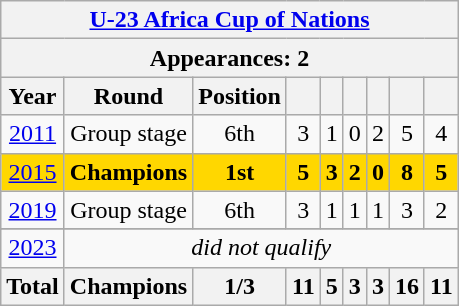<table class="wikitable" style="text-align: center;">
<tr>
<th colspan=9><a href='#'>U-23 Africa Cup of Nations</a></th>
</tr>
<tr>
<th colspan=9>Appearances: 2</th>
</tr>
<tr>
<th>Year</th>
<th>Round</th>
<th>Position</th>
<th></th>
<th></th>
<th></th>
<th></th>
<th></th>
<th></th>
</tr>
<tr>
<td> <a href='#'>2011</a></td>
<td>Group stage</td>
<td>6th</td>
<td>3</td>
<td>1</td>
<td>0</td>
<td>2</td>
<td>5</td>
<td>4</td>
</tr>
<tr bgcolor=gold>
<td> <a href='#'>2015</a></td>
<td><strong>Champions</strong></td>
<td><strong>1st</strong></td>
<td><strong>5</strong></td>
<td><strong>3</strong></td>
<td><strong>2</strong></td>
<td><strong>0</strong></td>
<td><strong>8</strong></td>
<td><strong>5</strong></td>
</tr>
<tr>
<td> <a href='#'>2019</a></td>
<td>Group stage</td>
<td>6th</td>
<td>3</td>
<td>1</td>
<td>1</td>
<td>1</td>
<td>3</td>
<td>2</td>
</tr>
<tr bgcolor=gold>
</tr>
<tr>
<td> <a href='#'>2023</a></td>
<td colspan=8><em>did not qualify</em></td>
</tr>
<tr>
<th>Total</th>
<th>Champions</th>
<th>1/3</th>
<th>11</th>
<th>5</th>
<th>3</th>
<th>3</th>
<th>16</th>
<th>11</th>
</tr>
</table>
